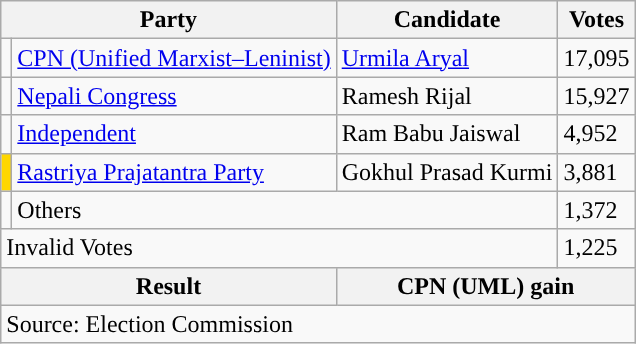<table class="wikitable">
<tr>
<th colspan="2">Party</th>
<th>Candidate</th>
<th>Votes</th>
</tr>
<tr>
<td style="background-color:"></td>
<td><a href='#'>CPN (Unified Marxist–Leninist)</a></td>
<td><a href='#'>Urmila Aryal</a></td>
<td>17,095</td>
</tr>
<tr>
<td style="background-color:"></td>
<td><a href='#'>Nepali Congress</a></td>
<td>Ramesh Rijal</td>
<td>15,927</td>
</tr>
<tr>
<td style="background-color:"></td>
<td><a href='#'>Independent</a></td>
<td>Ram Babu Jaiswal</td>
<td>4,952</td>
</tr>
<tr>
<td style="background-color:gold"></td>
<td><a href='#'>Rastriya Prajatantra Party</a></td>
<td>Gokhul Prasad Kurmi</td>
<td>3,881</td>
</tr>
<tr>
<td></td>
<td colspan="2">Others</td>
<td>1,372</td>
</tr>
<tr>
<td colspan="3">Invalid Votes</td>
<td>1,225</td>
</tr>
<tr>
<th colspan="2">Result</th>
<th colspan="2">CPN (UML) gain</th>
</tr>
<tr>
<td colspan="4">Source: Election Commission</td>
</tr>
</table>
